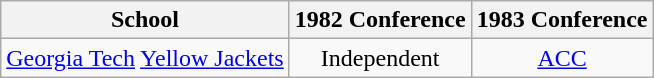<table class="wikitable sortable">
<tr>
<th>School</th>
<th>1982 Conference</th>
<th>1983 Conference</th>
</tr>
<tr style="text-align:center;">
<td><a href='#'>Georgia Tech</a> <a href='#'>Yellow Jackets</a></td>
<td>Independent</td>
<td><a href='#'>ACC</a></td>
</tr>
</table>
